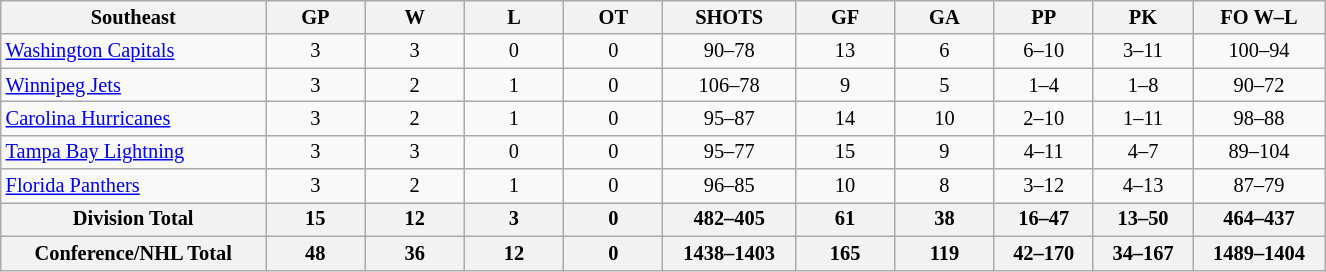<table class="wikitable" style="text-align:center; width:65em; font-size:85%;">
<tr>
<th width="20%">Southeast</th>
<th width="7.5%">GP</th>
<th width="7.5%">W</th>
<th width="7.5%">L</th>
<th width="7.5%">OT</th>
<th width="10%">SHOTS</th>
<th width="7.5%">GF</th>
<th width="7.5%">GA</th>
<th width="7.5%">PP</th>
<th width="7.5%">PK</th>
<th width="10%">FO W–L</th>
</tr>
<tr>
<td align=left><a href='#'>Washington Capitals</a></td>
<td>3</td>
<td>3</td>
<td>0</td>
<td>0</td>
<td>90–78</td>
<td>13</td>
<td>6</td>
<td>6–10</td>
<td>3–11</td>
<td>100–94</td>
</tr>
<tr>
<td align=left><a href='#'>Winnipeg Jets</a></td>
<td>3</td>
<td>2</td>
<td>1</td>
<td>0</td>
<td>106–78</td>
<td>9</td>
<td>5</td>
<td>1–4</td>
<td>1–8</td>
<td>90–72</td>
</tr>
<tr>
<td align=left><a href='#'>Carolina Hurricanes</a></td>
<td>3</td>
<td>2</td>
<td>1</td>
<td>0</td>
<td>95–87</td>
<td>14</td>
<td>10</td>
<td>2–10</td>
<td>1–11</td>
<td>98–88</td>
</tr>
<tr>
<td align=left><a href='#'>Tampa Bay Lightning</a></td>
<td>3</td>
<td>3</td>
<td>0</td>
<td>0</td>
<td>95–77</td>
<td>15</td>
<td>9</td>
<td>4–11</td>
<td>4–7</td>
<td>89–104</td>
</tr>
<tr>
<td align=left><a href='#'>Florida Panthers</a></td>
<td>3</td>
<td>2</td>
<td>1</td>
<td>0</td>
<td>96–85</td>
<td>10</td>
<td>8</td>
<td>3–12</td>
<td>4–13</td>
<td>87–79</td>
</tr>
<tr>
<th>Division Total</th>
<th>15</th>
<th>12</th>
<th>3</th>
<th>0</th>
<th>482–405</th>
<th>61</th>
<th>38</th>
<th>16–47</th>
<th>13–50</th>
<th>464–437</th>
</tr>
<tr>
<th>Conference/NHL Total</th>
<th>48</th>
<th>36</th>
<th>12</th>
<th>0</th>
<th>1438–1403</th>
<th>165</th>
<th>119</th>
<th>42–170</th>
<th>34–167</th>
<th>1489–1404</th>
</tr>
</table>
